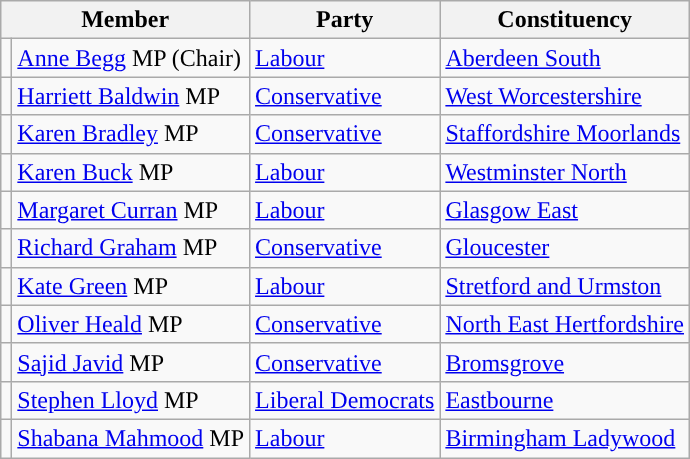<table class="wikitable">
<tr>
<th colspan="2" valign="top">Member</th>
<th valign="top">Party</th>
<th valign="top">Constituency</th>
</tr>
<tr>
<td style="color:inherit;background:"></td>
<td><a href='#'>Anne Begg</a> MP (Chair)</td>
<td><a href='#'>Labour</a></td>
<td><a href='#'>Aberdeen South</a></td>
</tr>
<tr>
<td style="color:inherit;background:"></td>
<td><a href='#'>Harriett Baldwin</a> MP</td>
<td><a href='#'>Conservative</a></td>
<td><a href='#'>West Worcestershire</a></td>
</tr>
<tr>
<td style="color:inherit;background:"></td>
<td><a href='#'>Karen Bradley</a> MP</td>
<td><a href='#'>Conservative</a></td>
<td><a href='#'>Staffordshire Moorlands</a></td>
</tr>
<tr>
<td style="color:inherit;background:"></td>
<td><a href='#'>Karen Buck</a> MP</td>
<td><a href='#'>Labour</a></td>
<td><a href='#'>Westminster North</a></td>
</tr>
<tr>
<td style="color:inherit;background:"></td>
<td><a href='#'>Margaret Curran</a> MP</td>
<td><a href='#'>Labour</a></td>
<td><a href='#'>Glasgow East</a></td>
</tr>
<tr>
<td style="color:inherit;background:"></td>
<td><a href='#'>Richard Graham</a> MP</td>
<td><a href='#'>Conservative</a></td>
<td><a href='#'>Gloucester</a></td>
</tr>
<tr>
<td style="color:inherit;background:"></td>
<td><a href='#'>Kate Green</a> MP</td>
<td><a href='#'>Labour</a></td>
<td><a href='#'>Stretford and Urmston</a></td>
</tr>
<tr>
<td style="color:inherit;background:"></td>
<td><a href='#'>Oliver Heald</a> MP</td>
<td><a href='#'>Conservative</a></td>
<td><a href='#'>North East Hertfordshire</a></td>
</tr>
<tr>
<td style="color:inherit;background:"></td>
<td><a href='#'>Sajid Javid</a> MP</td>
<td><a href='#'>Conservative</a></td>
<td><a href='#'>Bromsgrove</a></td>
</tr>
<tr>
<td style="color:inherit;background:"></td>
<td><a href='#'>Stephen Lloyd</a> MP</td>
<td><a href='#'>Liberal Democrats</a></td>
<td><a href='#'>Eastbourne</a></td>
</tr>
<tr>
<td style="color:inherit;background:"></td>
<td><a href='#'>Shabana Mahmood</a> MP</td>
<td><a href='#'>Labour</a></td>
<td><a href='#'>Birmingham Ladywood</a></td>
</tr>
</table>
